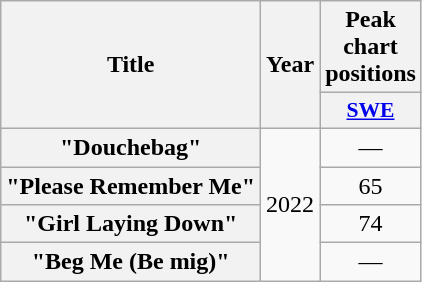<table class="wikitable plainrowheaders" style="text-align:center;">
<tr>
<th scope="col" rowspan="2">Title</th>
<th scope="col" rowspan="2">Year</th>
<th scope="col" colspan="1">Peak chart positions</th>
</tr>
<tr>
<th scope="col" style="width:3em;font-size:90%;"><a href='#'>SWE</a><br></th>
</tr>
<tr>
<th scope="row">"Douchebag"</th>
<td rowspan="4">2022</td>
<td>—</td>
</tr>
<tr>
<th scope="row">"Please Remember Me"</th>
<td>65</td>
</tr>
<tr>
<th scope="row">"Girl Laying Down"</th>
<td>74<br></td>
</tr>
<tr>
<th scope="row">"Beg Me (Be mig)"</th>
<td>—</td>
</tr>
</table>
